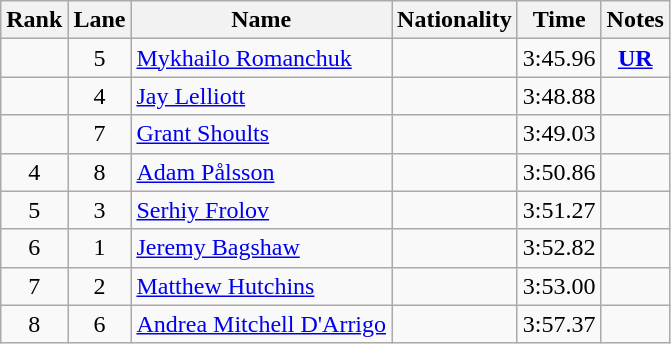<table class="wikitable sortable" style="text-align:center">
<tr>
<th>Rank</th>
<th>Lane</th>
<th>Name</th>
<th>Nationality</th>
<th>Time</th>
<th>Notes</th>
</tr>
<tr>
<td></td>
<td>5</td>
<td align="left"><a href='#'>Mykhailo Romanchuk</a></td>
<td align="left"></td>
<td>3:45.96</td>
<td><strong><a href='#'>UR</a></strong></td>
</tr>
<tr>
<td></td>
<td>4</td>
<td align="left"><a href='#'>Jay Lelliott</a></td>
<td align="left"></td>
<td>3:48.88</td>
<td></td>
</tr>
<tr>
<td></td>
<td>7</td>
<td align="left"><a href='#'>Grant Shoults</a></td>
<td align="left"></td>
<td>3:49.03</td>
<td></td>
</tr>
<tr>
<td>4</td>
<td>8</td>
<td align="left"><a href='#'>Adam Pålsson</a></td>
<td align="left"></td>
<td>3:50.86</td>
<td></td>
</tr>
<tr>
<td>5</td>
<td>3</td>
<td align="left"><a href='#'>Serhiy Frolov</a></td>
<td align="left"></td>
<td>3:51.27</td>
<td></td>
</tr>
<tr>
<td>6</td>
<td>1</td>
<td align="left"><a href='#'>Jeremy Bagshaw</a></td>
<td align="left"></td>
<td>3:52.82</td>
<td></td>
</tr>
<tr>
<td>7</td>
<td>2</td>
<td align="left"><a href='#'>Matthew Hutchins</a></td>
<td align="left"></td>
<td>3:53.00</td>
<td></td>
</tr>
<tr>
<td>8</td>
<td>6</td>
<td align="left"><a href='#'>Andrea Mitchell D'Arrigo</a></td>
<td align="left"></td>
<td>3:57.37</td>
<td></td>
</tr>
</table>
